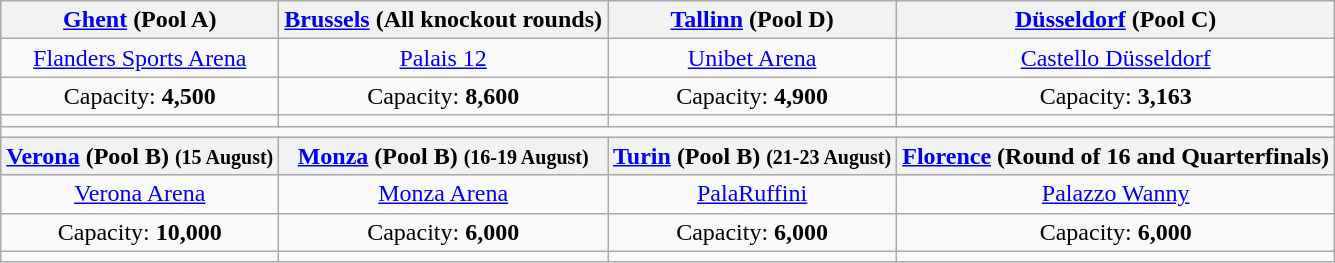<table class="wikitable" style="text-align: center;">
<tr>
<th colspan="2"> <a href='#'>Ghent</a> (Pool A)</th>
<th colspan="2"> <a href='#'>Brussels</a> (All knockout rounds)</th>
<th colspan="2"> <a href='#'>Tallinn</a> (Pool D)</th>
<th colspan="2"> <a href='#'>Düsseldorf</a> (Pool C)</th>
</tr>
<tr>
<td colspan="2"><a href='#'>Flanders Sports Arena</a></td>
<td colspan="2"><a href='#'>Palais 12</a></td>
<td colspan="2"><a href='#'>Unibet Arena</a></td>
<td colspan="2"><a href='#'>Castello Düsseldorf</a></td>
</tr>
<tr>
<td colspan="2">Capacity: <strong>4,500</strong></td>
<td colspan="2">Capacity: <strong>8,600</strong></td>
<td colspan="2">Capacity: <strong>4,900</strong></td>
<td colspan="2">Capacity: <strong>3,163</strong></td>
</tr>
<tr>
<td colspan="2"></td>
<td colspan="2"></td>
<td colspan="2"></td>
<td colspan="2"></td>
</tr>
<tr>
<td colspan="8"></td>
</tr>
<tr>
<th colspan="2"> <a href='#'>Verona</a> (Pool B) <small>(15 August)</small></th>
<th colspan="2"> <a href='#'>Monza</a> (Pool B) <small>(16-19 August)</small></th>
<th colspan="2"> <a href='#'>Turin</a> (Pool B) <small>(21-23 August)</small></th>
<th colspan="2"> <a href='#'>Florence</a> (Round of 16 and Quarterfinals)</th>
</tr>
<tr>
<td colspan="2"><a href='#'>Verona Arena</a></td>
<td colspan="2"><a href='#'>Monza Arena</a></td>
<td colspan="2"><a href='#'>PalaRuffini</a></td>
<td colspan="2"><a href='#'>Palazzo Wanny</a></td>
</tr>
<tr>
<td colspan="2">Capacity: <strong>10,000</strong></td>
<td colspan="2">Capacity: <strong>6,000</strong></td>
<td colspan="2">Capacity: <strong>6,000</strong></td>
<td colspan="2">Capacity: <strong>6,000</strong></td>
</tr>
<tr>
<td colspan="2"></td>
<td colspan="2"></td>
<td colspan="2"></td>
<td colspan="2"></td>
</tr>
</table>
